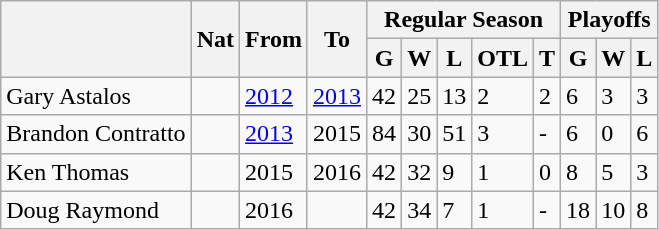<table - class="wikitable">
<tr>
<th rowspan="2"></th>
<th rowspan="2">Nat</th>
<th rowspan="2">From</th>
<th rowspan="2">To</th>
<th colspan="5">Regular Season</th>
<th colspan="6">Playoffs</th>
</tr>
<tr>
<th>G</th>
<th>W</th>
<th>L</th>
<th>OTL</th>
<th>T</th>
<th>G</th>
<th>W</th>
<th>L</th>
</tr>
<tr>
<td align=left>Gary Astalos</td>
<td></td>
<td align=left><a href='#'>2012</a></td>
<td align=left><a href='#'>2013</a></td>
<td>42</td>
<td>25</td>
<td>13</td>
<td>2</td>
<td>2</td>
<td>6</td>
<td>3</td>
<td>3</td>
</tr>
<tr>
<td align=left>Brandon Contratto</td>
<td></td>
<td align=left><a href='#'>2013</a></td>
<td align=left>2015</td>
<td>84</td>
<td>30</td>
<td>51</td>
<td>3</td>
<td>-</td>
<td>6</td>
<td>0</td>
<td>6</td>
</tr>
<tr>
<td align=left>Ken Thomas</td>
<td></td>
<td align=left>2015</td>
<td align=left>2016</td>
<td>42</td>
<td>32</td>
<td>9</td>
<td>1</td>
<td>0</td>
<td>8</td>
<td>5</td>
<td>3</td>
</tr>
<tr>
<td align=left>Doug Raymond</td>
<td></td>
<td align=left>2016</td>
<td align=left></td>
<td>42</td>
<td>34</td>
<td>7</td>
<td>1</td>
<td>-</td>
<td>18</td>
<td>10</td>
<td>8</td>
</tr>
</table>
